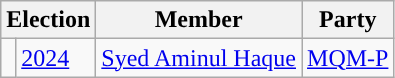<table class="wikitable">
<tr>
<th colspan="2">Election</th>
<th>Member</th>
<th>Party</th>
</tr>
<tr>
<td style="background-color: "></td>
<td><a href='#'>2024</a></td>
<td><a href='#'>Syed Aminul Haque</a></td>
<td><a href='#'>MQM-P</a></td>
</tr>
</table>
